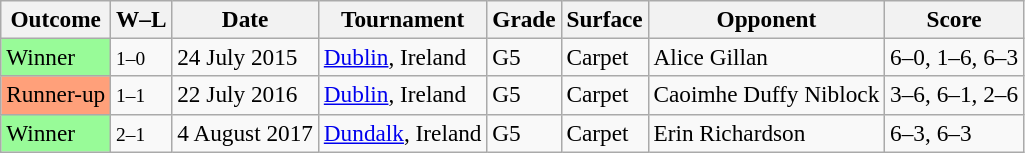<table class="sortable wikitable" style=font-size:97%>
<tr>
<th>Outcome</th>
<th class="unsortable">W–L</th>
<th>Date</th>
<th>Tournament</th>
<th>Grade</th>
<th>Surface</th>
<th>Opponent</th>
<th>Score</th>
</tr>
<tr>
<td bgcolor="98FB98">Winner</td>
<td><small>1–0</small></td>
<td>24 July 2015</td>
<td><a href='#'>Dublin</a>, Ireland</td>
<td>G5</td>
<td>Carpet</td>
<td> Alice Gillan</td>
<td>6–0, 1–6, 6–3</td>
</tr>
<tr>
<td style="background:#ffa07a;">Runner-up</td>
<td><small>1–1</small></td>
<td>22 July 2016</td>
<td><a href='#'>Dublin</a>, Ireland</td>
<td>G5</td>
<td>Carpet</td>
<td> Caoimhe Duffy Niblock</td>
<td>3–6, 6–1, 2–6</td>
</tr>
<tr>
<td bgcolor="98FB98">Winner</td>
<td><small>2–1</small></td>
<td>4 August 2017</td>
<td><a href='#'>Dundalk</a>, Ireland</td>
<td>G5</td>
<td>Carpet</td>
<td> Erin Richardson</td>
<td>6–3, 6–3</td>
</tr>
</table>
